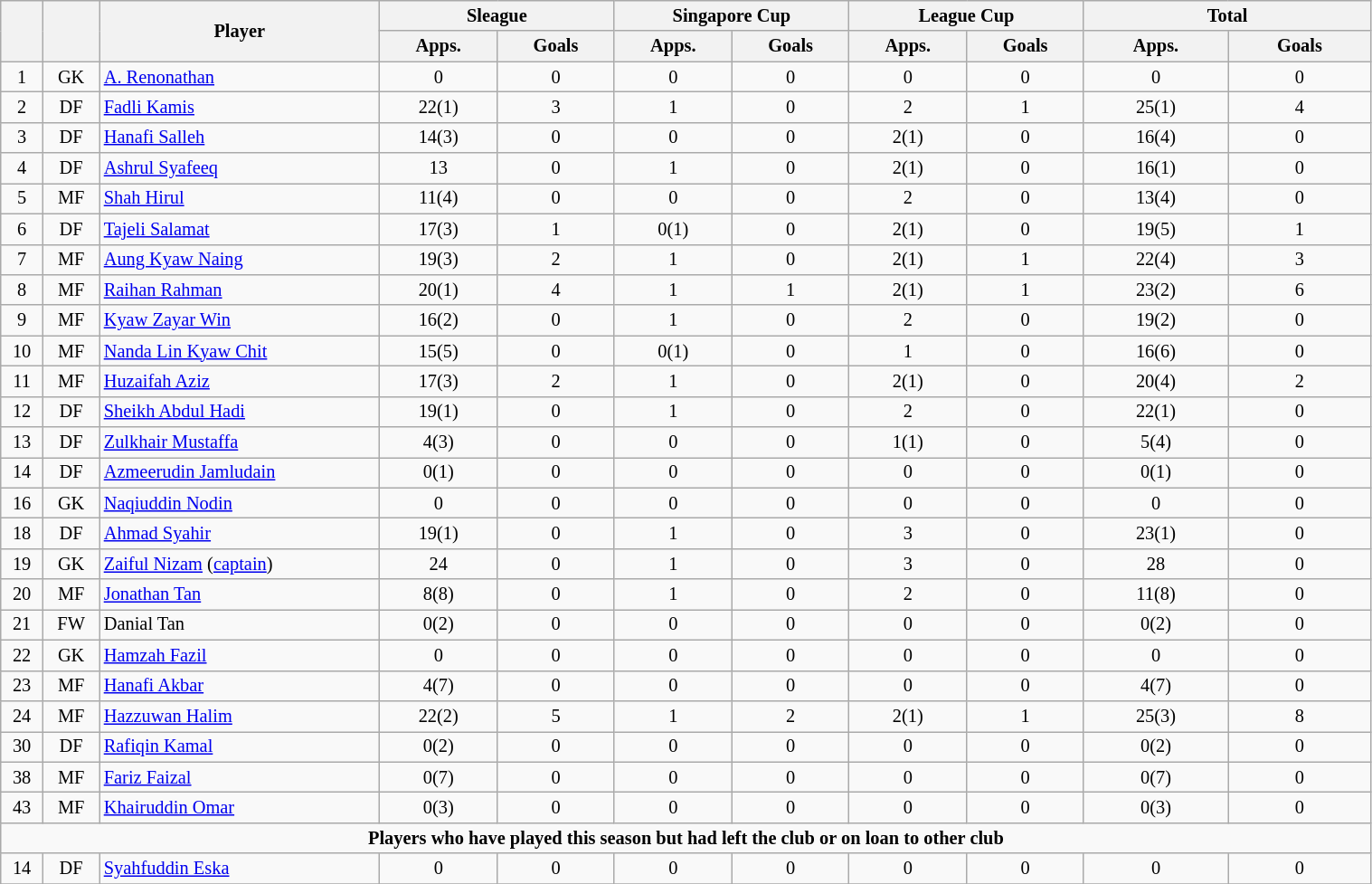<table class="wikitable" style="text-align:center; font-size:85%; width:80%;">
<tr>
<th rowspan=2></th>
<th rowspan=2></th>
<th rowspan=2 width="200">Player</th>
<th colspan=2 width="105">Sleague</th>
<th colspan=2 width="105">Singapore Cup</th>
<th colspan=2 width="105">League Cup</th>
<th colspan=2 width="130">Total</th>
</tr>
<tr>
<th>Apps.</th>
<th>Goals</th>
<th>Apps.</th>
<th>Goals</th>
<th>Apps.</th>
<th>Goals</th>
<th>Apps.</th>
<th>Goals</th>
</tr>
<tr>
<td>1</td>
<td>GK</td>
<td align=left><a href='#'>A. Renonathan</a></td>
<td>0</td>
<td>0</td>
<td>0</td>
<td>0</td>
<td>0</td>
<td>0</td>
<td>0</td>
<td>0</td>
</tr>
<tr>
<td>2</td>
<td>DF</td>
<td align=left><a href='#'>Fadli Kamis</a></td>
<td>22(1)</td>
<td>3</td>
<td>1</td>
<td>0</td>
<td>2</td>
<td>1</td>
<td>25(1)</td>
<td>4</td>
</tr>
<tr>
<td>3</td>
<td>DF</td>
<td align=left><a href='#'>Hanafi Salleh</a></td>
<td>14(3)</td>
<td>0</td>
<td>0</td>
<td>0</td>
<td>2(1)</td>
<td>0</td>
<td>16(4)</td>
<td>0</td>
</tr>
<tr>
<td>4</td>
<td>DF</td>
<td align=left><a href='#'>Ashrul Syafeeq</a></td>
<td>13</td>
<td>0</td>
<td>1</td>
<td>0</td>
<td>2(1)</td>
<td>0</td>
<td>16(1)</td>
<td>0</td>
</tr>
<tr>
<td>5</td>
<td>MF</td>
<td align=left><a href='#'>Shah Hirul</a></td>
<td>11(4)</td>
<td>0</td>
<td>0</td>
<td>0</td>
<td>2</td>
<td>0</td>
<td>13(4)</td>
<td>0</td>
</tr>
<tr>
<td>6</td>
<td>DF</td>
<td align=left><a href='#'>Tajeli Salamat</a></td>
<td>17(3)</td>
<td>1</td>
<td>0(1)</td>
<td>0</td>
<td>2(1)</td>
<td>0</td>
<td>19(5)</td>
<td>1</td>
</tr>
<tr>
<td>7</td>
<td>MF</td>
<td align=left> <a href='#'>Aung Kyaw Naing</a></td>
<td>19(3)</td>
<td>2</td>
<td>1</td>
<td>0</td>
<td>2(1)</td>
<td>1</td>
<td>22(4)</td>
<td>3</td>
</tr>
<tr>
<td>8</td>
<td>MF</td>
<td align=left><a href='#'>Raihan Rahman</a></td>
<td>20(1)</td>
<td>4</td>
<td>1</td>
<td>1</td>
<td>2(1)</td>
<td>1</td>
<td>23(2)</td>
<td>6</td>
</tr>
<tr>
<td>9</td>
<td>MF</td>
<td align=left> <a href='#'>Kyaw Zayar Win</a></td>
<td>16(2)</td>
<td>0</td>
<td>1</td>
<td>0</td>
<td>2</td>
<td>0</td>
<td>19(2)</td>
<td>0</td>
</tr>
<tr>
<td>10</td>
<td>MF</td>
<td align=left> <a href='#'>Nanda Lin Kyaw Chit</a></td>
<td>15(5)</td>
<td>0</td>
<td>0(1)</td>
<td>0</td>
<td>1</td>
<td>0</td>
<td>16(6)</td>
<td>0</td>
</tr>
<tr>
<td>11</td>
<td>MF</td>
<td align=left><a href='#'>Huzaifah Aziz</a></td>
<td>17(3)</td>
<td>2</td>
<td>1</td>
<td>0</td>
<td>2(1)</td>
<td>0</td>
<td>20(4)</td>
<td>2</td>
</tr>
<tr>
<td>12</td>
<td>DF</td>
<td align=left><a href='#'>Sheikh Abdul Hadi</a></td>
<td>19(1)</td>
<td>0</td>
<td>1</td>
<td>0</td>
<td>2</td>
<td>0</td>
<td>22(1)</td>
<td>0</td>
</tr>
<tr>
<td>13</td>
<td>DF</td>
<td align=left><a href='#'>Zulkhair Mustaffa</a></td>
<td>4(3)</td>
<td>0</td>
<td>0</td>
<td>0</td>
<td>1(1)</td>
<td>0</td>
<td>5(4)</td>
<td>0</td>
</tr>
<tr>
<td>14</td>
<td>DF</td>
<td align=left><a href='#'>Azmeerudin Jamludain</a></td>
<td>0(1)</td>
<td>0</td>
<td>0</td>
<td>0</td>
<td>0</td>
<td>0</td>
<td>0(1)</td>
<td>0</td>
</tr>
<tr>
<td>16</td>
<td>GK</td>
<td align=left><a href='#'>Naqiuddin Nodin</a></td>
<td>0</td>
<td>0</td>
<td>0</td>
<td>0</td>
<td>0</td>
<td>0</td>
<td>0</td>
<td>0</td>
</tr>
<tr>
<td>18</td>
<td>DF</td>
<td align=left><a href='#'>Ahmad Syahir</a></td>
<td>19(1)</td>
<td>0</td>
<td>1</td>
<td>0</td>
<td>3</td>
<td>0</td>
<td>23(1)</td>
<td>0</td>
</tr>
<tr>
<td>19</td>
<td>GK</td>
<td align=left><a href='#'>Zaiful Nizam</a> (<a href='#'>captain</a>)</td>
<td>24</td>
<td>0</td>
<td>1</td>
<td>0</td>
<td>3</td>
<td>0</td>
<td>28</td>
<td>0</td>
</tr>
<tr>
<td>20</td>
<td>MF</td>
<td align=left><a href='#'>Jonathan Tan</a></td>
<td>8(8)</td>
<td>0</td>
<td>1</td>
<td>0</td>
<td>2</td>
<td>0</td>
<td>11(8)</td>
<td>0</td>
</tr>
<tr>
<td>21</td>
<td>FW</td>
<td align=left>Danial Tan</td>
<td>0(2)</td>
<td>0</td>
<td>0</td>
<td>0</td>
<td>0</td>
<td>0</td>
<td>0(2)</td>
<td>0</td>
</tr>
<tr>
<td>22</td>
<td>GK</td>
<td align=left><a href='#'>Hamzah Fazil</a></td>
<td>0</td>
<td>0</td>
<td>0</td>
<td>0</td>
<td>0</td>
<td>0</td>
<td>0</td>
<td>0</td>
</tr>
<tr>
<td>23</td>
<td>MF</td>
<td align=left><a href='#'>Hanafi Akbar</a></td>
<td>4(7)</td>
<td>0</td>
<td>0</td>
<td>0</td>
<td>0</td>
<td>0</td>
<td>4(7)</td>
<td>0</td>
</tr>
<tr>
<td>24</td>
<td>MF</td>
<td align=left><a href='#'>Hazzuwan Halim</a></td>
<td>22(2)</td>
<td>5</td>
<td>1</td>
<td>2</td>
<td>2(1)</td>
<td>1</td>
<td>25(3)</td>
<td>8</td>
</tr>
<tr>
<td>30</td>
<td>DF</td>
<td align=left><a href='#'>Rafiqin Kamal</a></td>
<td>0(2)</td>
<td>0</td>
<td>0</td>
<td>0</td>
<td>0</td>
<td>0</td>
<td>0(2)</td>
<td>0</td>
</tr>
<tr>
<td>38</td>
<td>MF</td>
<td align=left><a href='#'>Fariz Faizal</a></td>
<td>0(7)</td>
<td>0</td>
<td>0</td>
<td>0</td>
<td>0</td>
<td>0</td>
<td>0(7)</td>
<td>0</td>
</tr>
<tr>
<td>43</td>
<td>MF</td>
<td align=left><a href='#'>Khairuddin Omar</a></td>
<td>0(3)</td>
<td>0</td>
<td>0</td>
<td>0</td>
<td>0</td>
<td>0</td>
<td>0(3)</td>
<td>0</td>
</tr>
<tr>
<td colspan="17"><strong>Players who have played this season but had left the club or on loan to other club</strong></td>
</tr>
<tr>
<td>14</td>
<td>DF</td>
<td align=left><a href='#'>Syahfuddin Eska</a></td>
<td>0</td>
<td>0</td>
<td>0</td>
<td>0</td>
<td>0</td>
<td>0</td>
<td>0</td>
<td>0</td>
</tr>
<tr>
</tr>
</table>
